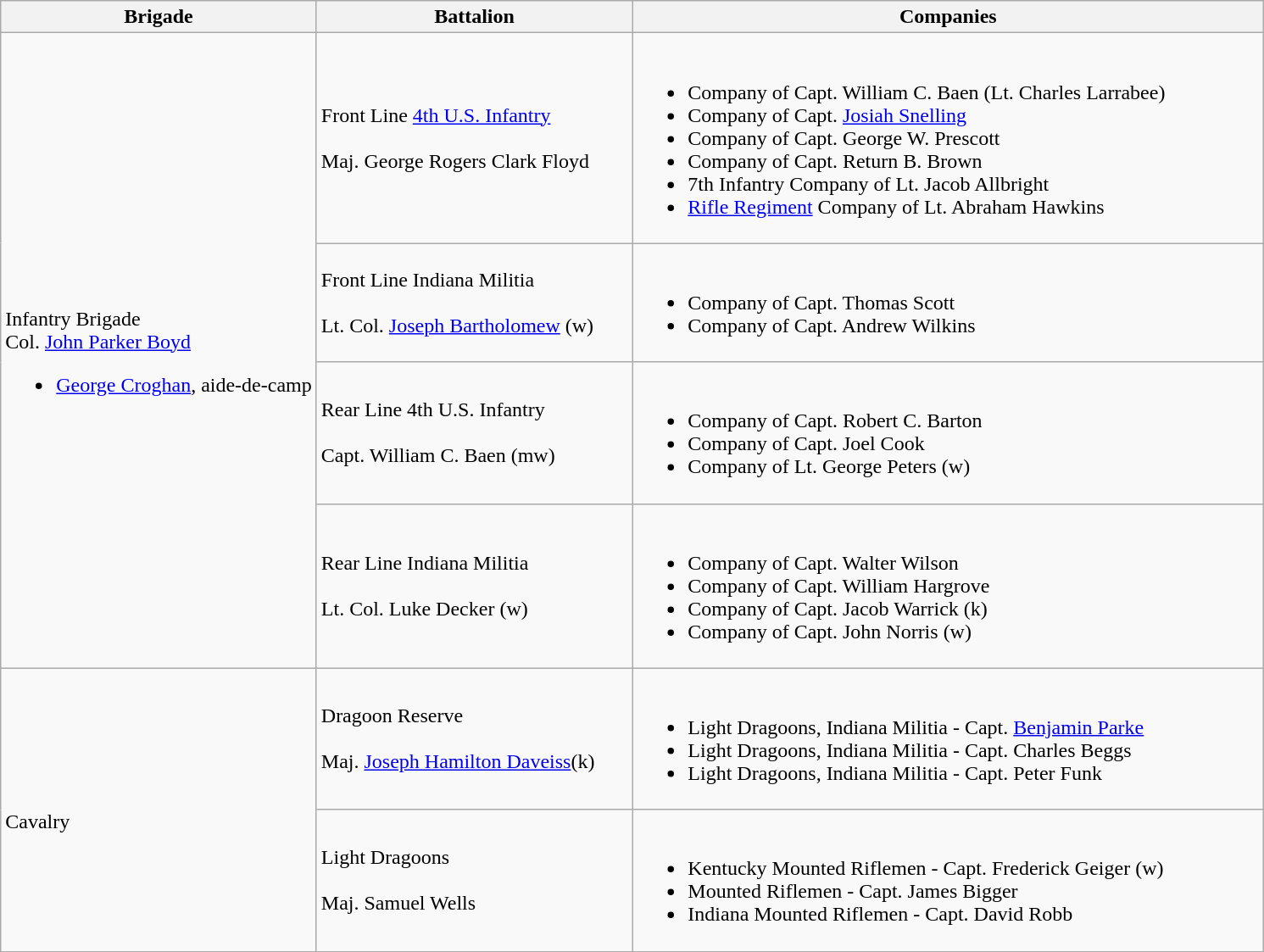<table class="wikitable">
<tr>
<th width=25%>Brigade</th>
<th width=25%>Battalion</th>
<th>Companies</th>
</tr>
<tr>
<td rowspan=4><br>Infantry Brigade
<br>
Col. <a href='#'>John Parker Boyd</a><br><ul><li><a href='#'>George Croghan</a>, aide-de-camp</li></ul></td>
<td>Front Line <a href='#'>4th U.S. Infantry</a><br><br>
Maj. George Rogers Clark Floyd</td>
<td><br><ul><li>Company of Capt. William C. Baen (Lt. Charles Larrabee)</li><li>Company of Capt. <a href='#'>Josiah Snelling</a></li><li>Company of Capt. George W. Prescott</li><li>Company of Capt. Return B. Brown</li><li>7th Infantry Company of Lt. Jacob Allbright</li><li><a href='#'>Rifle Regiment</a> Company of Lt. Abraham Hawkins</li></ul></td>
</tr>
<tr>
<td>Front Line Indiana Militia<br><br>
Lt. Col. <a href='#'>Joseph Bartholomew</a> (w)</td>
<td><br><ul><li>Company of Capt. Thomas Scott</li><li>Company of Capt. Andrew Wilkins</li></ul></td>
</tr>
<tr>
<td>Rear Line 4th U.S. Infantry<br><br>
Capt. William C. Baen (mw)</td>
<td><br><ul><li>Company of Capt. Robert C. Barton</li><li>Company of Capt. Joel Cook</li><li>Company of Lt. George Peters (w)</li></ul></td>
</tr>
<tr>
<td>Rear Line Indiana Militia<br><br>
Lt. Col. Luke Decker (w)</td>
<td><br><ul><li>Company of Capt. Walter Wilson</li><li>Company of Capt. William Hargrove</li><li>Company of Capt. Jacob Warrick (k)</li><li>Company of Capt. John Norris (w)</li></ul></td>
</tr>
<tr>
<td rowspan=2><br>Cavalry
<br></td>
<td>Dragoon Reserve<br><br>
Maj. <a href='#'>Joseph Hamilton Daveiss</a>(k)</td>
<td><br><ul><li>Light Dragoons, Indiana Militia - Capt. <a href='#'>Benjamin Parke</a></li><li>Light Dragoons, Indiana Militia - Capt. Charles Beggs</li><li>Light Dragoons, Indiana Militia - Capt. Peter Funk</li></ul></td>
</tr>
<tr>
<td>Light Dragoons<br><br>
Maj. Samuel Wells</td>
<td><br><ul><li>Kentucky Mounted Riflemen - Capt. Frederick Geiger (w)</li><li>Mounted Riflemen - Capt. James Bigger</li><li>Indiana Mounted Riflemen - Capt. David Robb</li></ul></td>
</tr>
</table>
